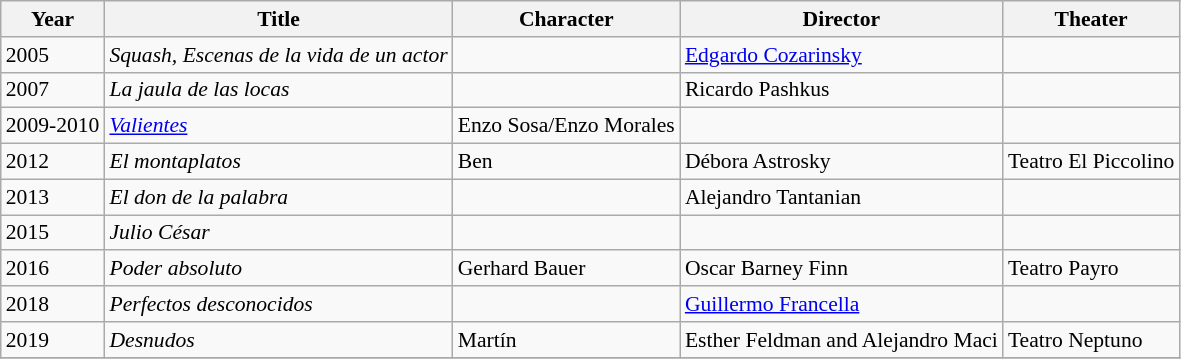<table class="wikitable" style="font-size: 90%;">
<tr>
<th>Year</th>
<th>Title</th>
<th>Character</th>
<th>Director</th>
<th>Theater</th>
</tr>
<tr>
<td>2005</td>
<td><em>Squash, Escenas de la vida de un actor</em></td>
<td></td>
<td><a href='#'>Edgardo Cozarinsky</a></td>
<td></td>
</tr>
<tr>
<td>2007</td>
<td><em>La jaula de las locas</em></td>
<td></td>
<td>Ricardo Pashkus</td>
<td></td>
</tr>
<tr>
<td>2009-2010</td>
<td><em><a href='#'>Valientes</a></em></td>
<td>Enzo Sosa/Enzo Morales</td>
<td></td>
<td></td>
</tr>
<tr>
<td>2012</td>
<td><em>El montaplatos</em></td>
<td>Ben</td>
<td>Débora Astrosky</td>
<td>Teatro El Piccolino</td>
</tr>
<tr>
<td>2013</td>
<td><em>El don de la palabra</em></td>
<td></td>
<td>Alejandro Tantanian</td>
<td></td>
</tr>
<tr>
<td>2015</td>
<td><em>Julio César</em></td>
<td></td>
<td></td>
<td></td>
</tr>
<tr>
<td>2016</td>
<td><em>Poder absoluto</em></td>
<td>Gerhard Bauer</td>
<td>Oscar Barney Finn</td>
<td>Teatro Payro</td>
</tr>
<tr>
<td>2018</td>
<td><em>Perfectos desconocidos</em></td>
<td></td>
<td><a href='#'>Guillermo Francella</a></td>
<td></td>
</tr>
<tr>
<td>2019</td>
<td><em>Desnudos</em></td>
<td>Martín</td>
<td>Esther Feldman and Alejandro Maci</td>
<td>Teatro Neptuno</td>
</tr>
<tr>
</tr>
</table>
